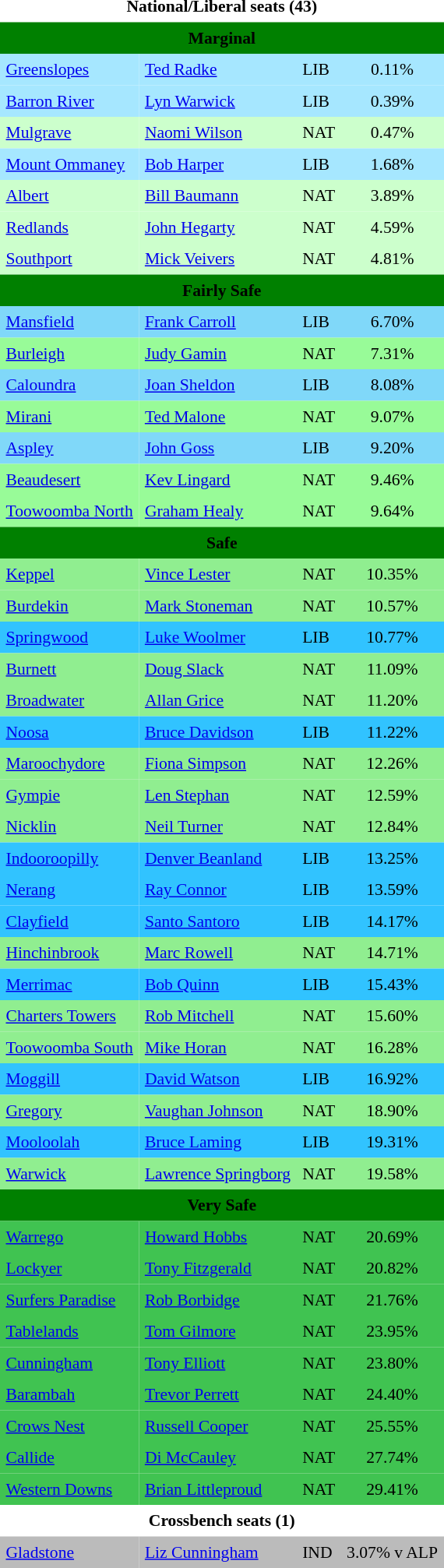<table class="toccolours" align="left" cellpadding="5" cellspacing="0" style="margin-right: .5em; margin-top:.4em;font-size: 90%;">
<tr>
<td COLSPAN=4 align="center"><strong>National/Liberal seats (43)</strong></td>
</tr>
<tr>
<td COLSPAN=4 align="center" bgcolor="Green"><span><strong>Marginal</strong></span></td>
</tr>
<tr>
<td align="left" bgcolor="A6E7FF"><a href='#'>Greenslopes</a></td>
<td align="left" bgcolor="A6E7FF"><a href='#'>Ted Radke</a></td>
<td align="left" bgcolor="A6E7FF">LIB</td>
<td align="center" bgcolor="A6E7FF">0.11%</td>
</tr>
<tr>
<td align="left" bgcolor="A6E7FF"><a href='#'>Barron River</a></td>
<td align="left" bgcolor="A6E7FF"><a href='#'>Lyn Warwick</a></td>
<td align="left" bgcolor="A6E7FF">LIB</td>
<td align="center" bgcolor="A6E7FF">0.39%</td>
</tr>
<tr>
<td align="left" bgcolor="CCFFCC"><a href='#'>Mulgrave</a></td>
<td align="left" bgcolor="CCFFCC"><a href='#'>Naomi Wilson</a></td>
<td align="left" bgcolor="CCFFCC">NAT</td>
<td align="center" bgcolor="CCFFCC">0.47%</td>
</tr>
<tr>
<td align="left" bgcolor="A6E7FF"><a href='#'>Mount Ommaney</a></td>
<td align="left" bgcolor="A6E7FF"><a href='#'>Bob Harper</a></td>
<td align="left" bgcolor="A6E7FF">LIB</td>
<td align="center" bgcolor="A6E7FF">1.68%</td>
</tr>
<tr>
<td align="left" bgcolor="CCFFCC"><a href='#'>Albert</a></td>
<td align="left" bgcolor="CCFFCC"><a href='#'>Bill Baumann</a></td>
<td align="left" bgcolor="CCFFCC">NAT</td>
<td align="center" bgcolor="CCFFCC">3.89%</td>
</tr>
<tr>
<td align="left" bgcolor="CCFFCC"><a href='#'>Redlands</a></td>
<td align="left" bgcolor="CCFFCC"><a href='#'>John Hegarty</a></td>
<td align="left" bgcolor="CCFFCC">NAT</td>
<td align="center" bgcolor="CCFFCC">4.59%</td>
</tr>
<tr>
<td align="left" bgcolor="CCFFCC"><a href='#'>Southport</a></td>
<td align="left" bgcolor="CCFFCC"><a href='#'>Mick Veivers</a></td>
<td align="left" bgcolor="CCFFCC">NAT</td>
<td align="center" bgcolor="CCFFCC">4.81%</td>
</tr>
<tr>
<td COLSPAN=4 align="center" bgcolor="green"><span><strong>Fairly Safe</strong></span></td>
</tr>
<tr>
<td align="left" bgcolor="80D8F9"><a href='#'>Mansfield</a></td>
<td align="left" bgcolor="80D8F9"><a href='#'>Frank Carroll</a></td>
<td align="left" bgcolor="80D8F9">LIB</td>
<td align="center" bgcolor="80D8F9">6.70%</td>
</tr>
<tr>
<td align="left" bgcolor="98FB98"><a href='#'>Burleigh</a></td>
<td align="left" bgcolor="98FB98"><a href='#'>Judy Gamin</a></td>
<td align="left" bgcolor="98FB98">NAT</td>
<td align="center" bgcolor="98FB98">7.31%</td>
</tr>
<tr>
<td align="left" bgcolor="80D8F9"><a href='#'>Caloundra</a></td>
<td align="left" bgcolor="80D8F9"><a href='#'>Joan Sheldon</a></td>
<td align="left" bgcolor="80D8F9">LIB</td>
<td align="center" bgcolor="80D8F9">8.08%</td>
</tr>
<tr>
<td align="left" bgcolor="98FB98"><a href='#'>Mirani</a></td>
<td align="left" bgcolor="98FB98"><a href='#'>Ted Malone</a></td>
<td align="left" bgcolor="98FB98">NAT</td>
<td align="center" bgcolor="98FB98">9.07%</td>
</tr>
<tr>
<td align="left" bgcolor="80D8F9"><a href='#'>Aspley</a></td>
<td align="left" bgcolor="80D8F9"><a href='#'>John Goss</a></td>
<td align="left" bgcolor="80D8F9">LIB</td>
<td align="center" bgcolor="80D8F9">9.20%</td>
</tr>
<tr>
<td align="left" bgcolor="98FB98"><a href='#'>Beaudesert</a></td>
<td align="left" bgcolor="98FB98"><a href='#'>Kev Lingard</a></td>
<td align="left" bgcolor="98FB98">NAT</td>
<td align="center" bgcolor="98FB98">9.46%</td>
</tr>
<tr>
<td align="left" bgcolor="98FB98"><a href='#'>Toowoomba North</a></td>
<td align="left" bgcolor="98FB98"><a href='#'>Graham Healy</a></td>
<td align="left" bgcolor="98FB98">NAT</td>
<td align="center" bgcolor="98FB98">9.64%</td>
</tr>
<tr>
<td COLSPAN=4 align="center" bgcolor="green"><span><strong>Safe</strong></span></td>
</tr>
<tr>
<td align="left" bgcolor="90EE90"><a href='#'>Keppel</a></td>
<td align="left" bgcolor="90EE90"><a href='#'>Vince Lester</a></td>
<td align="left" bgcolor="90EE90">NAT</td>
<td align="center" bgcolor="90EE90">10.35%</td>
</tr>
<tr>
<td align="left" bgcolor="90EE90"><a href='#'>Burdekin</a></td>
<td align="left" bgcolor="90EE90"><a href='#'>Mark Stoneman</a></td>
<td align="left" bgcolor="90EE90">NAT</td>
<td align="center" bgcolor="90EE90">10.57%</td>
</tr>
<tr>
<td align="left" bgcolor="31C3FF"><a href='#'>Springwood</a></td>
<td align="left" bgcolor="31C3FF"><a href='#'>Luke Woolmer</a></td>
<td align="left" bgcolor="31C3FF">LIB</td>
<td align="center" bgcolor="31C3FF">10.77%</td>
</tr>
<tr>
<td align="left" bgcolor="90EE90"><a href='#'>Burnett</a></td>
<td align="left" bgcolor="90EE90"><a href='#'>Doug Slack</a></td>
<td align="left" bgcolor="90EE90">NAT</td>
<td align="center" bgcolor="90EE90">11.09%</td>
</tr>
<tr>
<td align="left" bgcolor="90EE90"><a href='#'>Broadwater</a></td>
<td align="left" bgcolor="90EE90"><a href='#'>Allan Grice</a></td>
<td align="left" bgcolor="90EE90">NAT</td>
<td align="center" bgcolor="90EE90">11.20%</td>
</tr>
<tr>
<td align="left" bgcolor="31C3FF"><a href='#'>Noosa</a></td>
<td align="left" bgcolor="31C3FF"><a href='#'>Bruce Davidson</a></td>
<td align="left" bgcolor="31C3FF">LIB</td>
<td align="center" bgcolor="31C3FF">11.22%</td>
</tr>
<tr>
<td align="left" bgcolor="90EE90"><a href='#'>Maroochydore</a></td>
<td align="left" bgcolor="90EE90"><a href='#'>Fiona Simpson</a></td>
<td align="left" bgcolor="90EE90">NAT</td>
<td align="center" bgcolor="90EE90">12.26%</td>
</tr>
<tr>
<td align="left" bgcolor="90EE90"><a href='#'>Gympie</a></td>
<td align="left" bgcolor="90EE90"><a href='#'>Len Stephan</a></td>
<td align="left" bgcolor="90EE90">NAT</td>
<td align="center" bgcolor="90EE90">12.59%</td>
</tr>
<tr>
<td align="left" bgcolor="90EE90"><a href='#'>Nicklin</a></td>
<td align="left" bgcolor="90EE90"><a href='#'>Neil Turner</a></td>
<td align="left" bgcolor="90EE90">NAT</td>
<td align="center" bgcolor="90EE90">12.84%</td>
</tr>
<tr>
<td align="left" bgcolor="31C3FF"><a href='#'>Indooroopilly</a></td>
<td align="left" bgcolor="31C3FF"><a href='#'>Denver Beanland</a></td>
<td align="left" bgcolor="31C3FF">LIB</td>
<td align="center" bgcolor="31C3FF">13.25%</td>
</tr>
<tr>
<td align="left" bgcolor="31C3FF"><a href='#'>Nerang</a></td>
<td align="left" bgcolor="31C3FF"><a href='#'>Ray Connor</a></td>
<td align="left" bgcolor="31C3FF">LIB</td>
<td align="center" bgcolor="31C3FF">13.59%</td>
</tr>
<tr>
<td align="left" bgcolor="31C3FF"><a href='#'>Clayfield</a></td>
<td align="left" bgcolor="31C3FF"><a href='#'>Santo Santoro</a></td>
<td align="left" bgcolor="31C3FF">LIB</td>
<td align="center" bgcolor="31C3FF">14.17%</td>
</tr>
<tr>
<td align="left" bgcolor="90EE90"><a href='#'>Hinchinbrook</a></td>
<td align="left" bgcolor="90EE90"><a href='#'>Marc Rowell</a></td>
<td align="left" bgcolor="90EE90">NAT</td>
<td align="center" bgcolor="90EE90">14.71%</td>
</tr>
<tr>
<td align="left" bgcolor="31C3FF"><a href='#'>Merrimac</a></td>
<td align="left" bgcolor="31C3FF"><a href='#'>Bob Quinn</a></td>
<td align="left" bgcolor="31C3FF">LIB</td>
<td align="center" bgcolor="31C3FF">15.43%</td>
</tr>
<tr>
<td align="left" bgcolor="90EE90"><a href='#'>Charters Towers</a></td>
<td align="left" bgcolor="90EE90"><a href='#'>Rob Mitchell</a></td>
<td align="left" bgcolor="90EE90">NAT</td>
<td align="center" bgcolor="90EE90">15.60%</td>
</tr>
<tr>
<td align="left" bgcolor="90EE90"><a href='#'>Toowoomba South</a></td>
<td align="left" bgcolor="90EE90"><a href='#'>Mike Horan</a></td>
<td align="left" bgcolor="90EE90">NAT</td>
<td align="center" bgcolor="90EE90">16.28%</td>
</tr>
<tr>
<td align="left" bgcolor="31C3FF"><a href='#'>Moggill</a></td>
<td align="left" bgcolor="31C3FF"><a href='#'>David Watson</a></td>
<td align="left" bgcolor="31C3FF">LIB</td>
<td align="center" bgcolor="31C3FF">16.92%</td>
</tr>
<tr>
<td align="left" bgcolor="90EE90"><a href='#'>Gregory</a></td>
<td align="left" bgcolor="90EE90"><a href='#'>Vaughan Johnson</a></td>
<td align="left" bgcolor="90EE90">NAT</td>
<td align="center" bgcolor="90EE90">18.90%</td>
</tr>
<tr>
<td align="left" bgcolor="31C3FF"><a href='#'>Mooloolah</a></td>
<td align="left" bgcolor="31C3FF"><a href='#'>Bruce Laming</a></td>
<td align="left" bgcolor="31C3FF">LIB</td>
<td align="center" bgcolor="31C3FF">19.31%</td>
</tr>
<tr>
<td align="left" bgcolor="90EE90"><a href='#'>Warwick</a></td>
<td align="left" bgcolor="90EE90"><a href='#'>Lawrence Springborg</a></td>
<td align="left" bgcolor="90EE90">NAT</td>
<td align="center" bgcolor="90EE90">19.58%</td>
</tr>
<tr>
<td COLSPAN=4 align="center" bgcolor="green"><span><strong>Very Safe</strong></span></td>
</tr>
<tr>
<td align="left" bgcolor="40C351"><a href='#'>Warrego</a></td>
<td align="left" bgcolor="40C351"><a href='#'>Howard Hobbs</a></td>
<td align="left" bgcolor="40C351">NAT</td>
<td align="center" bgcolor="40C351">20.69%</td>
</tr>
<tr>
<td align="left" bgcolor="40C351"><a href='#'>Lockyer</a></td>
<td align="left" bgcolor="40C351"><a href='#'>Tony Fitzgerald</a></td>
<td align="left" bgcolor="40C351">NAT</td>
<td align="center" bgcolor="40C351">20.82%</td>
</tr>
<tr>
<td align="left" bgcolor="40C351"><a href='#'>Surfers Paradise</a></td>
<td align="left" bgcolor="40C351"><a href='#'>Rob Borbidge</a></td>
<td align="left" bgcolor="40C351">NAT</td>
<td align="center" bgcolor="40C351">21.76%</td>
</tr>
<tr>
<td align="left" bgcolor="40C351"><a href='#'>Tablelands</a></td>
<td align="left" bgcolor="40C351"><a href='#'>Tom Gilmore</a></td>
<td align="left" bgcolor="40C351">NAT</td>
<td align="center" bgcolor="40C351">23.95%</td>
</tr>
<tr>
<td align="left" bgcolor="40C351"><a href='#'>Cunningham</a></td>
<td align="left" bgcolor="40C351"><a href='#'>Tony Elliott</a></td>
<td align="left" bgcolor="40C351">NAT</td>
<td align="center" bgcolor="40C351">23.80%</td>
</tr>
<tr>
<td align="left" bgcolor="40C351"><a href='#'>Barambah</a></td>
<td align="left" bgcolor="40C351"><a href='#'>Trevor Perrett</a></td>
<td align="left" bgcolor="40C351">NAT</td>
<td align="center" bgcolor="40C351">24.40%</td>
</tr>
<tr>
<td align="left" bgcolor="40C351"><a href='#'>Crows Nest</a></td>
<td align="left" bgcolor="40C351"><a href='#'>Russell Cooper</a></td>
<td align="left" bgcolor="40C351">NAT</td>
<td align="center" bgcolor="40C351">25.55%</td>
</tr>
<tr>
<td align="left" bgcolor="40C351"><a href='#'>Callide</a></td>
<td align="left" bgcolor="40C351"><a href='#'>Di McCauley</a></td>
<td align="left" bgcolor="40C351">NAT</td>
<td align="center" bgcolor="40C351">27.74%</td>
</tr>
<tr>
<td align="left" bgcolor="40C351"><a href='#'>Western Downs</a></td>
<td align="left" bgcolor="40C351"><a href='#'>Brian Littleproud</a></td>
<td align="left" bgcolor="40C351">NAT</td>
<td align="center" bgcolor="40C351">29.41%</td>
</tr>
<tr>
<td COLSPAN=4 align="center"><strong>Crossbench seats (1)</strong></td>
</tr>
<tr>
<td align="left" bgcolor="BBBBBB"><a href='#'>Gladstone</a></td>
<td align="left" bgcolor="BBBBBB"><a href='#'>Liz Cunningham</a></td>
<td align="left" bgcolor="BBBBBB">IND</td>
<td align="center" bgcolor="BBBBBB">3.07% v ALP</td>
</tr>
<tr>
</tr>
</table>
